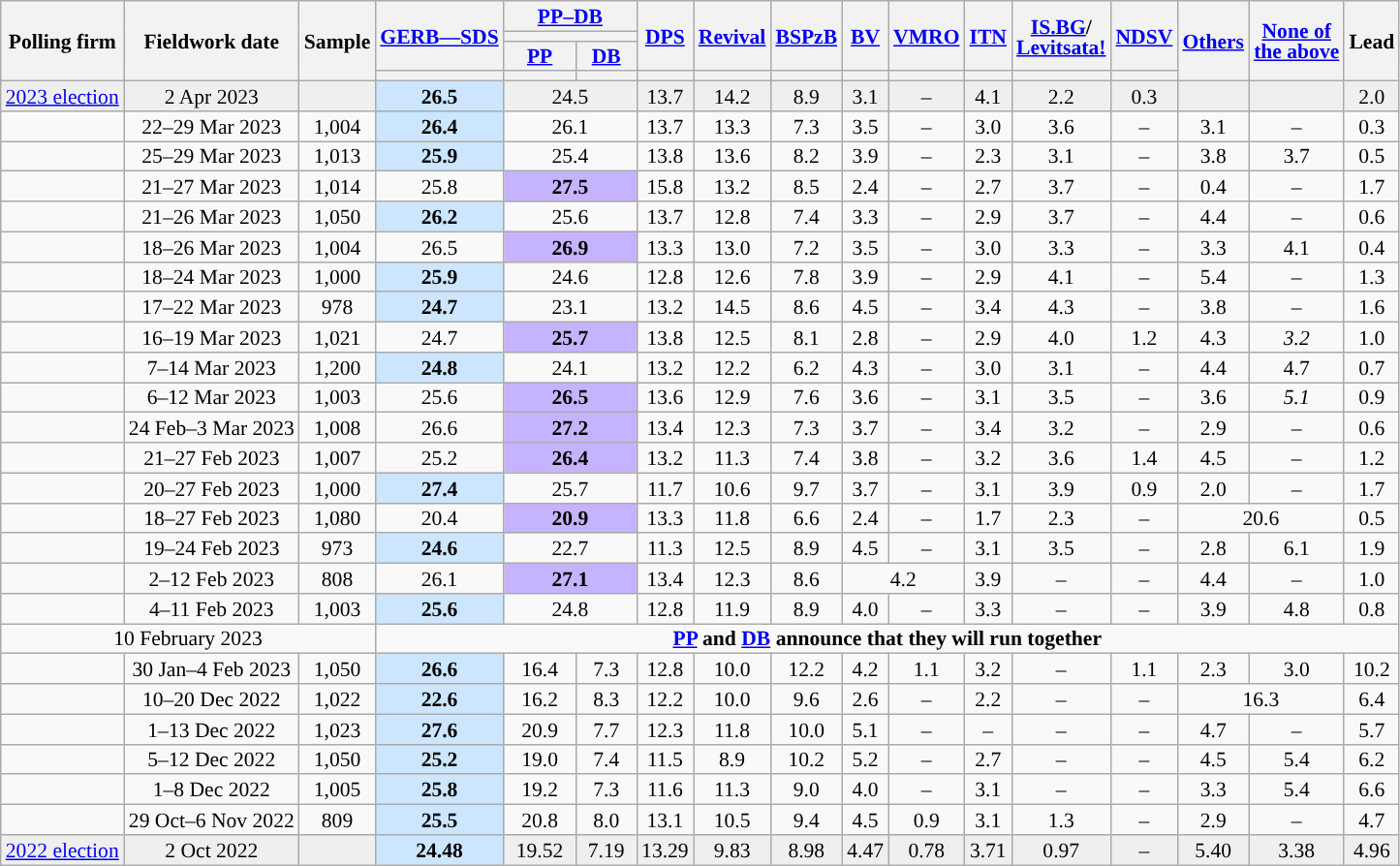<table class="wikitable sortable" style="text-align:center;font-size:90%;line-height:14px;">
<tr>
<th rowspan="4">Polling firm</th>
<th rowspan="4">Fieldwork date</th>
<th rowspan="4">Sample</th>
<th rowspan="3"><a href='#'>GERB—SDS</a></th>
<th colspan="2"><a href='#'>PP–DB</a></th>
<th rowspan="3"><a href='#'>DPS</a></th>
<th rowspan="3"><a href='#'>Revival</a></th>
<th rowspan="3"><a href='#'>BSPzB</a></th>
<th rowspan="3"><a href='#'>BV</a></th>
<th rowspan="3"><a href='#'>VMRO</a></th>
<th rowspan="3"><a href='#'>ITN</a></th>
<th rowspan="3"><a href='#'>IS.BG</a>/<br><a href='#'>Levitsata!</a></th>
<th rowspan="3"><a href='#'>NDSV</a></th>
<th rowspan="4"><a href='#'>Others</a></th>
<th rowspan="4"><a href='#'>None of<br>the above</a></th>
<th rowspan="4">Lead</th>
</tr>
<tr>
<th colspan="2" style="background:"></th>
</tr>
<tr>
<th class="unsortable" style="width:43px;"><a href='#'>PP</a></th>
<th class="unsortable" style="width:35px;"><a href='#'>DB</a></th>
</tr>
<tr>
<th style="color:inherit;background:"></th>
<th style="color:inherit;background:"></th>
<th style="color:inherit;background:"></th>
<th style="color:inherit;background:"></th>
<th style="color:inherit;background:"></th>
<th style="color:inherit;background:"></th>
<th style="color:inherit;background:"></th>
<th style="color:inherit;background:"></th>
<th style="color:inherit;background:"></th>
<th style="color:inherit;background:"></th>
<th style="color:inherit;background:"></th>
</tr>
<tr style="background:#EFEFEF;">
<td><a href='#'>2023 election</a></td>
<td>2 Apr 2023</td>
<td></td>
<td style="background:#CCE6FF"><strong>26.5</strong></td>
<td colspan="2">24.5</td>
<td>13.7</td>
<td>14.2</td>
<td>8.9</td>
<td>3.1</td>
<td>–</td>
<td>4.1</td>
<td>2.2</td>
<td>0.3</td>
<td></td>
<td></td>
<td class="unsortable" style="background:">2.0</td>
</tr>
<tr>
<td></td>
<td data-sort-value="2023-03-29">22–29 Mar 2023</td>
<td>1,004</td>
<td style="background:#CCE6FF"><strong>26.4</strong></td>
<td colspan="2">26.1</td>
<td>13.7</td>
<td>13.3</td>
<td>7.3</td>
<td>3.5</td>
<td>–</td>
<td>3.0</td>
<td>3.6</td>
<td>–</td>
<td>3.1</td>
<td>–</td>
<td class="unsortable" style="background:">0.3</td>
</tr>
<tr>
<td></td>
<td data-sort-value="2023-03-29">25–29 Mar 2023</td>
<td>1,013</td>
<td style="background:#CCE6FF"><strong>25.9</strong></td>
<td colspan="2">25.4</td>
<td>13.8</td>
<td>13.6</td>
<td>8.2</td>
<td>3.9</td>
<td>–</td>
<td>2.3</td>
<td>3.1</td>
<td>–</td>
<td>3.8</td>
<td>3.7</td>
<td class="unsortable" style="background:">0.5</td>
</tr>
<tr>
<td></td>
<td data-sort-value="2023-03-27">21–27 Mar 2023</td>
<td>1,014</td>
<td>25.8</td>
<td colspan="2" style="background:#c6b3ff"><strong>27.5</strong></td>
<td>15.8</td>
<td>13.2</td>
<td>8.5</td>
<td>2.4</td>
<td>–</td>
<td>2.7</td>
<td>3.7</td>
<td>–</td>
<td>0.4</td>
<td>–</td>
<td class="unsortable" style="background:">1.7</td>
</tr>
<tr>
<td></td>
<td data-sort-value="2023-03-26">21–26 Mar 2023</td>
<td>1,050</td>
<td style="background:#CCE6FF"><strong>26.2</strong></td>
<td colspan="2">25.6</td>
<td>13.7</td>
<td>12.8</td>
<td>7.4</td>
<td>3.3</td>
<td>–</td>
<td>2.9</td>
<td>3.7</td>
<td>–</td>
<td>4.4</td>
<td>–</td>
<td class="unsortable" style="background:">0.6</td>
</tr>
<tr>
<td></td>
<td data-sort-value="2023-03-26">18–26 Mar 2023</td>
<td>1,004</td>
<td>26.5</td>
<td colspan="2" style="background:#c6b3ff"><strong>26.9</strong></td>
<td>13.3</td>
<td>13.0</td>
<td>7.2</td>
<td>3.5</td>
<td>–</td>
<td>3.0</td>
<td>3.3</td>
<td>–</td>
<td>3.3</td>
<td>4.1</td>
<td class="unsortable" style="background:">0.4</td>
</tr>
<tr>
<td></td>
<td data-sort-value="2023-03-24">18–24 Mar 2023</td>
<td>1,000</td>
<td style="background:#CCE6FF"><strong>25.9</strong></td>
<td colspan="2">24.6</td>
<td>12.8</td>
<td>12.6</td>
<td>7.8</td>
<td>3.9</td>
<td>–</td>
<td>2.9</td>
<td>4.1</td>
<td>–</td>
<td>5.4</td>
<td>–</td>
<td class="unsortable" style="background:">1.3</td>
</tr>
<tr>
<td></td>
<td data-sort-value="2023-03-22">17–22 Mar 2023</td>
<td>978</td>
<td style="background:#CCE6FF"><strong>24.7</strong></td>
<td colspan="2">23.1</td>
<td>13.2</td>
<td>14.5</td>
<td>8.6</td>
<td>4.5</td>
<td>–</td>
<td>3.4</td>
<td>4.3</td>
<td>–</td>
<td>3.8</td>
<td>–</td>
<td class="unsortable" style="background:">1.6</td>
</tr>
<tr>
<td></td>
<td data-sort-value="2023-03-19">16–19 Mar 2023</td>
<td>1,021</td>
<td>24.7</td>
<td colspan="2" style="background:#c6b3ff"><strong>25.7</strong></td>
<td>13.8</td>
<td>12.5</td>
<td>8.1</td>
<td>2.8</td>
<td>–</td>
<td>2.9</td>
<td>4.0</td>
<td>1.2</td>
<td>4.3</td>
<td><em>3.2</em></td>
<td class="unsortable" style="background:">1.0</td>
</tr>
<tr>
<td></td>
<td data-sort-value="2023-03-14">7–14 Mar 2023</td>
<td>1,200</td>
<td style="background:#CCE6FF"><strong>24.8</strong></td>
<td colspan="2">24.1</td>
<td>13.2</td>
<td>12.2</td>
<td>6.2</td>
<td>4.3</td>
<td>–</td>
<td>3.0</td>
<td>3.1</td>
<td>–</td>
<td>4.4</td>
<td>4.7</td>
<td class="unsortable" style="background:">0.7</td>
</tr>
<tr>
<td></td>
<td data-sort-value="2023-03-12">6–12 Mar 2023</td>
<td>1,003</td>
<td>25.6</td>
<td colspan="2" style="background:#c6b3ff"><strong>26.5</strong></td>
<td>13.6</td>
<td>12.9</td>
<td>7.6</td>
<td>3.6</td>
<td>–</td>
<td>3.1</td>
<td>3.5</td>
<td>–</td>
<td>3.6</td>
<td><em>5.1</em></td>
<td class="unsortable" style="background:">0.9</td>
</tr>
<tr>
<td></td>
<td data-sort-value="2023-03-03">24 Feb–3 Mar 2023</td>
<td>1,008</td>
<td>26.6</td>
<td colspan="2" style="background:#c6b3ff"><strong>27.2</strong></td>
<td>13.4</td>
<td>12.3</td>
<td>7.3</td>
<td>3.7</td>
<td>–</td>
<td>3.4</td>
<td>3.2</td>
<td>–</td>
<td>2.9</td>
<td>–</td>
<td class="unsortable" style="background:">0.6</td>
</tr>
<tr>
<td></td>
<td data-sort-value="2023-02-27">21–27 Feb 2023</td>
<td>1,007</td>
<td>25.2</td>
<td colspan="2" style="background:#c6b3ff"><strong>26.4</strong></td>
<td>13.2</td>
<td>11.3</td>
<td>7.4</td>
<td>3.8</td>
<td>–</td>
<td>3.2</td>
<td>3.6</td>
<td>1.4</td>
<td>4.5</td>
<td>–</td>
<td class="unsortable" style="background:">1.2</td>
</tr>
<tr>
<td></td>
<td data-sort-value="2023-02-27">20–27 Feb 2023</td>
<td>1,000</td>
<td style="background:#CCE6FF"><strong>27.4</strong></td>
<td colspan="2">25.7</td>
<td>11.7</td>
<td>10.6</td>
<td>9.7</td>
<td>3.7</td>
<td>–</td>
<td>3.1</td>
<td>3.9</td>
<td>0.9</td>
<td>2.0</td>
<td>–</td>
<td class="unsortable" style="background:">1.7</td>
</tr>
<tr>
<td></td>
<td data-sort-value="2023-02-27">18–27 Feb 2023</td>
<td>1,080</td>
<td>20.4</td>
<td colspan="2" style="background:#c6b3ff"><strong>20.9</strong></td>
<td>13.3</td>
<td>11.8</td>
<td>6.6</td>
<td>2.4</td>
<td>–</td>
<td>1.7</td>
<td>2.3</td>
<td>–</td>
<td colspan="2">20.6</td>
<td class="unsortable" style="background:">0.5</td>
</tr>
<tr>
<td></td>
<td data-sort-value="2023-02-24">19–24 Feb 2023</td>
<td>973</td>
<td style="background:#CCE6FF"><strong>24.6</strong></td>
<td colspan="2">22.7</td>
<td>11.3</td>
<td>12.5</td>
<td>8.9</td>
<td>4.5</td>
<td>–</td>
<td>3.1</td>
<td>3.5</td>
<td>–</td>
<td>2.8</td>
<td>6.1</td>
<td class="unsortable" style="background:">1.9</td>
</tr>
<tr>
<td></td>
<td data-sort-value="2023-02-12">2–12 Feb 2023</td>
<td>808</td>
<td>26.1</td>
<td colspan="2" style="background:#c6b3ff"><strong>27.1</strong></td>
<td>13.4</td>
<td>12.3</td>
<td>8.6</td>
<td colspan="2">4.2</td>
<td>3.9</td>
<td>–</td>
<td>–</td>
<td>4.4</td>
<td>–</td>
<td class="unsortable" style="background:">1.0</td>
</tr>
<tr>
<td></td>
<td data-sort-value="2023-02-11">4–11 Feb 2023</td>
<td>1,003</td>
<td style="background:#CCE6FF"><strong>25.6</strong></td>
<td colspan="2">24.8</td>
<td>12.8</td>
<td>11.9</td>
<td>8.9</td>
<td>4.0</td>
<td>–</td>
<td>3.3</td>
<td>–</td>
<td>–</td>
<td>3.9</td>
<td>4.8</td>
<td class="unsortable" style="background:">0.8</td>
</tr>
<tr>
<td colspan="3">10 February 2023</td>
<td colspan="14" style="font-weight:bold;"><a href='#'>PP</a> and <a href='#'>DB</a> announce that they will run together</td>
</tr>
<tr>
<td></td>
<td data-sort-value="2023-02-04">30 Jan–4 Feb 2023</td>
<td>1,050</td>
<td style="background:#CCE6FF"><strong>26.6</strong></td>
<td>16.4</td>
<td>7.3</td>
<td>12.8</td>
<td>10.0</td>
<td>12.2</td>
<td>4.2</td>
<td>1.1</td>
<td>3.2</td>
<td>–</td>
<td>1.1</td>
<td>2.3</td>
<td>3.0</td>
<td class="unsortable" style="background:">10.2</td>
</tr>
<tr>
<td></td>
<td data-sort-value="2022-12-20">10–20 Dec 2022</td>
<td>1,022</td>
<td style="background:#CCE6FF"><strong>22.6</strong></td>
<td>16.2</td>
<td>8.3</td>
<td>12.2</td>
<td>10.0</td>
<td>9.6</td>
<td>2.6</td>
<td>–</td>
<td>2.2</td>
<td>–</td>
<td>–</td>
<td colspan="2">16.3</td>
<td class="unsortable" style="background:">6.4</td>
</tr>
<tr>
<td></td>
<td data-sort-value="2022-12-13">1–13 Dec 2022</td>
<td>1,023</td>
<td style="background:#CCE6FF"><strong>27.6</strong></td>
<td>20.9</td>
<td>7.7</td>
<td>12.3</td>
<td>11.8</td>
<td>10.0</td>
<td>5.1</td>
<td>–</td>
<td>–</td>
<td>–</td>
<td>–</td>
<td>4.7</td>
<td>–</td>
<td class="unsortable" style="background:">5.7</td>
</tr>
<tr>
<td></td>
<td data-sort-value="2022-12-12">5–12 Dec 2022</td>
<td>1,050</td>
<td style="background:#CCE6FF"><strong>25.2</strong></td>
<td>19.0</td>
<td>7.4</td>
<td>11.5</td>
<td>8.9</td>
<td>10.2</td>
<td>5.2</td>
<td>–</td>
<td>2.7</td>
<td>–</td>
<td>–</td>
<td>4.5</td>
<td>5.4</td>
<td class="unsortable" style="background:">6.2</td>
</tr>
<tr>
<td></td>
<td data-sort-value="2022-12-08">1–8 Dec 2022</td>
<td>1,005</td>
<td style="background:#CCE6FF"><strong>25.8</strong></td>
<td>19.2</td>
<td>7.3</td>
<td>11.6</td>
<td>11.3</td>
<td>9.0</td>
<td>4.0</td>
<td>–</td>
<td>3.1</td>
<td>–</td>
<td>–</td>
<td>3.3</td>
<td>5.4</td>
<td class="unsortable" style="background:">6.6</td>
</tr>
<tr>
<td></td>
<td data-sort-value="2022-11-06">29 Oct–6 Nov 2022</td>
<td>809</td>
<td style="background:#CCE6FF"><strong>25.5</strong></td>
<td>20.8</td>
<td>8.0</td>
<td>13.1</td>
<td>10.5</td>
<td>9.4</td>
<td>4.5</td>
<td>0.9</td>
<td>3.1</td>
<td>1.3</td>
<td>–</td>
<td>2.9</td>
<td>–</td>
<td class="unsortable" style="background:">4.7</td>
</tr>
<tr style="background:#EFEFEF;">
<td><a href='#'>2022 election</a></td>
<td data-sort-value="2022-10-02">2 Oct 2022</td>
<td></td>
<td style="background:#CCE6FF"><strong>24.48</strong></td>
<td>19.52</td>
<td>7.19</td>
<td>13.29</td>
<td>9.83</td>
<td>8.98</td>
<td>4.47</td>
<td>0.78</td>
<td>3.71</td>
<td>0.97</td>
<td>–</td>
<td>5.40</td>
<td>3.38</td>
<td class="unsortable" style="background:">4.96</td>
</tr>
</table>
